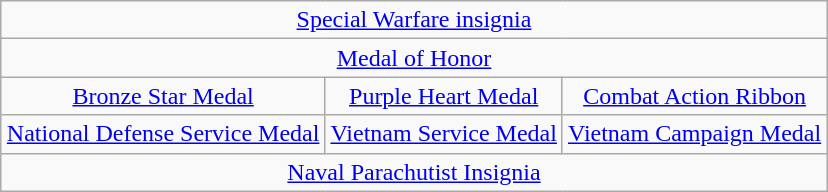<table class="wikitable" style="margin:1em auto; text-align:center;">
<tr>
<td colspan="3"><a href='#'>Special Warfare insignia</a></td>
</tr>
<tr>
<td colspan="3"><a href='#'>Medal of Honor</a></td>
</tr>
<tr>
<td><a href='#'>Bronze Star Medal</a></td>
<td><a href='#'>Purple Heart Medal</a></td>
<td><a href='#'>Combat Action Ribbon</a></td>
</tr>
<tr>
<td><a href='#'>National Defense Service Medal</a></td>
<td><a href='#'>Vietnam Service Medal</a></td>
<td><a href='#'>Vietnam Campaign Medal</a></td>
</tr>
<tr>
<td colspan="3"><a href='#'>Naval Parachutist Insignia</a></td>
</tr>
</table>
